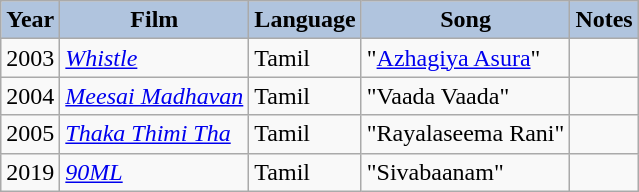<table class="wikitable sortable">
<tr>
<th style="background:#B0C4DE;">Year</th>
<th style="background:#B0C4DE;">Film</th>
<th style="background:#B0C4DE;">Language</th>
<th style="background:#B0C4DE;">Song</th>
<th style="background:#B0C4DE;">Notes</th>
</tr>
<tr>
<td>2003</td>
<td><em><a href='#'>Whistle</a></em></td>
<td>Tamil</td>
<td>"<a href='#'>Azhagiya Asura</a>"</td>
<td></td>
</tr>
<tr>
<td>2004</td>
<td><em><a href='#'>Meesai Madhavan</a></em></td>
<td>Tamil</td>
<td>"Vaada Vaada"</td>
<td></td>
</tr>
<tr>
<td>2005</td>
<td><em><a href='#'>Thaka Thimi Tha</a></em></td>
<td>Tamil</td>
<td>"Rayalaseema Rani"</td>
<td></td>
</tr>
<tr>
<td>2019</td>
<td><em><a href='#'>90ML</a></em></td>
<td>Tamil</td>
<td>"Sivabaanam"</td>
<td></td>
</tr>
</table>
